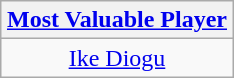<table class=wikitable style="text-align:center; margin:auto">
<tr>
<th><a href='#'>Most Valuable Player</a></th>
</tr>
<tr>
<td> <a href='#'>Ike Diogu</a></td>
</tr>
</table>
